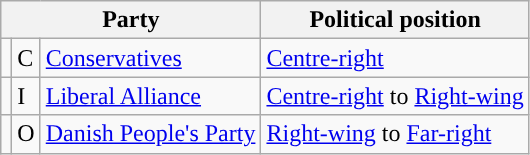<table class="wikitable">
<tr>
<th colspan="3">Party</th>
<th>Political position</th>
</tr>
<tr>
<td></td>
<td>C</td>
<td><a href='#'>Conservatives</a></td>
<td><a href='#'>Centre-right</a></td>
</tr>
<tr>
<td></td>
<td>I</td>
<td><a href='#'>Liberal Alliance</a></td>
<td><a href='#'>Centre-right</a> to <a href='#'>Right-wing</a></td>
</tr>
<tr>
<td></td>
<td>O</td>
<td><a href='#'>Danish People's Party</a></td>
<td><a href='#'>Right-wing</a> to  <a href='#'>Far-right</a></td>
</tr>
</table>
